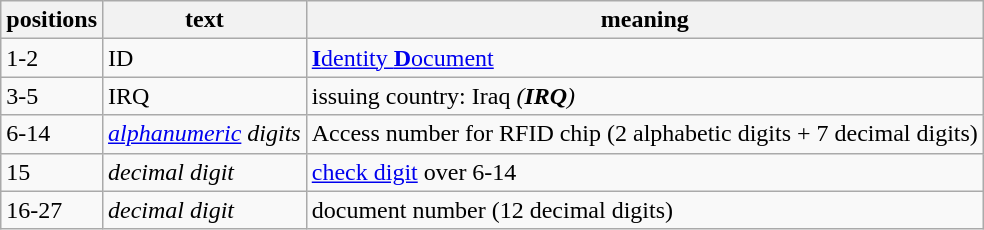<table class="wikitable">
<tr>
<th>positions</th>
<th>text</th>
<th>meaning</th>
</tr>
<tr>
<td>1-2</td>
<td>ID</td>
<td><a href='#'><strong>I</strong>dentity <strong>D</strong>ocument</a></td>
</tr>
<tr>
<td>3-5</td>
<td>IRQ</td>
<td>issuing country: Iraq <em>(<strong>IRQ</strong>)</em></td>
</tr>
<tr>
<td>6-14</td>
<td><em><a href='#'>alphanumeric</a> digits</em></td>
<td>Access number for RFID chip (2 alphabetic digits + 7 decimal digits)</td>
</tr>
<tr>
<td>15</td>
<td><em>decimal digit</em></td>
<td><a href='#'>check digit</a> over 6-14</td>
</tr>
<tr>
<td>16-27</td>
<td><em>decimal digit</em></td>
<td>document number (12 decimal digits)</td>
</tr>
</table>
